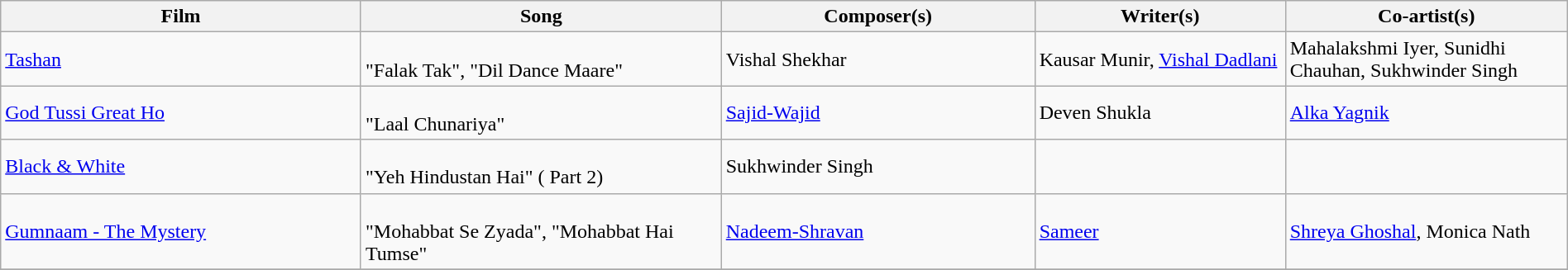<table class="wikitable plainrowheaders" width="100%" textcolor:#000;">
<tr>
<th scope="col" width=23%>Film</th>
<th scope="col" width=23%>Song</th>
<th scope="col" width=20%>Composer(s)</th>
<th scope="col" width=16%>Writer(s)</th>
<th scope="col" width=18%>Co-artist(s)</th>
</tr>
<tr>
<td><a href='#'>Tashan</a></td>
<td><br>"Falak Tak", "Dil Dance Maare"</td>
<td>Vishal Shekhar</td>
<td>Kausar Munir, <a href='#'>Vishal Dadlani</a></td>
<td>Mahalakshmi Iyer, Sunidhi Chauhan, Sukhwinder Singh</td>
</tr>
<tr>
<td><a href='#'>God Tussi Great Ho</a></td>
<td><br>"Laal Chunariya"</td>
<td><a href='#'>Sajid-Wajid</a></td>
<td>Deven Shukla</td>
<td><a href='#'>Alka Yagnik</a></td>
</tr>
<tr>
<td><a href='#'>Black & White</a></td>
<td><br>"Yeh Hindustan Hai" ( Part 2)</td>
<td>Sukhwinder Singh</td>
<td></td>
<td></td>
</tr>
<tr>
<td><a href='#'>Gumnaam - The Mystery</a></td>
<td><br>"Mohabbat Se Zyada", "Mohabbat Hai Tumse"</td>
<td><a href='#'>Nadeem-Shravan</a></td>
<td><a href='#'>Sameer</a></td>
<td><a href='#'>Shreya Ghoshal</a>, Monica Nath</td>
</tr>
<tr>
</tr>
</table>
